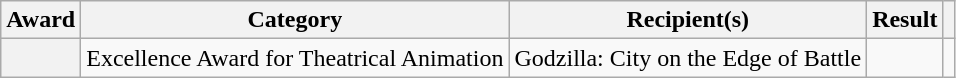<table class="wikitable sortable plainrowheaders">
<tr>
<th scope="col">Award</th>
<th scope="col">Category</th>
<th scope="col">Recipient(s)</th>
<th scope="col">Result</th>
<th class="unsortable" scope="col"></th>
</tr>
<tr>
<th scope="row" style="text-align:center;"></th>
<td>Excellence Award for Theatrical Animation</td>
<td>Godzilla: City on the Edge of Battle</td>
<td></td>
<td style="text-align:center;"></td>
</tr>
</table>
